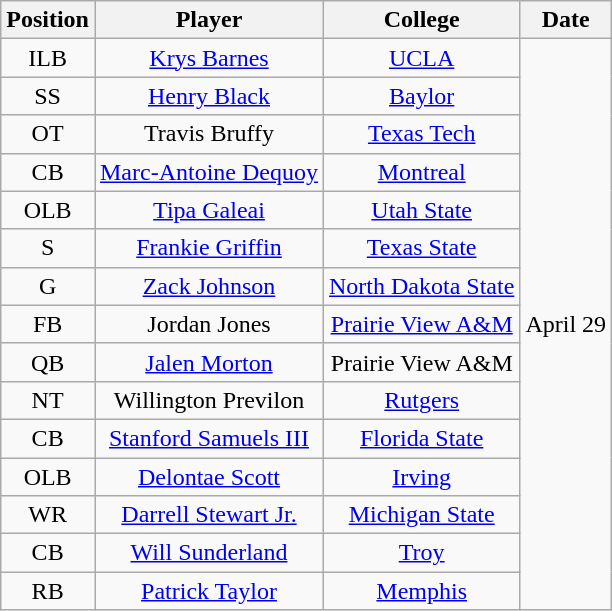<table class="wikitable" style="text-align:center">
<tr>
<th>Position</th>
<th>Player</th>
<th>College</th>
<th>Date</th>
</tr>
<tr>
<td>ILB</td>
<td><a href='#'>Krys Barnes</a></td>
<td><a href='#'>UCLA</a></td>
<td rowspan=15>April 29</td>
</tr>
<tr>
<td>SS</td>
<td><a href='#'>Henry Black</a></td>
<td><a href='#'>Baylor</a></td>
</tr>
<tr>
<td>OT</td>
<td>Travis Bruffy</td>
<td><a href='#'>Texas Tech</a></td>
</tr>
<tr>
<td>CB</td>
<td><a href='#'>Marc-Antoine Dequoy</a></td>
<td><a href='#'>Montreal</a></td>
</tr>
<tr>
<td>OLB</td>
<td><a href='#'>Tipa Galeai</a></td>
<td><a href='#'>Utah State</a></td>
</tr>
<tr>
<td>S</td>
<td><a href='#'>Frankie Griffin</a></td>
<td><a href='#'>Texas State</a></td>
</tr>
<tr>
<td>G</td>
<td><a href='#'>Zack Johnson</a></td>
<td><a href='#'>North Dakota State</a></td>
</tr>
<tr>
<td>FB</td>
<td>Jordan Jones</td>
<td><a href='#'>Prairie View A&M</a></td>
</tr>
<tr>
<td>QB</td>
<td><a href='#'>Jalen Morton</a></td>
<td>Prairie View A&M</td>
</tr>
<tr>
<td>NT</td>
<td>Willington Previlon</td>
<td><a href='#'>Rutgers</a></td>
</tr>
<tr>
<td>CB</td>
<td><a href='#'>Stanford Samuels III</a></td>
<td><a href='#'>Florida State</a></td>
</tr>
<tr>
<td>OLB</td>
<td><a href='#'>Delontae Scott</a></td>
<td><a href='#'>Irving</a></td>
</tr>
<tr>
<td>WR</td>
<td><a href='#'>Darrell Stewart Jr.</a></td>
<td><a href='#'>Michigan State</a></td>
</tr>
<tr>
<td>CB</td>
<td><a href='#'>Will Sunderland</a></td>
<td><a href='#'>Troy</a></td>
</tr>
<tr>
<td>RB</td>
<td><a href='#'>Patrick Taylor</a></td>
<td><a href='#'>Memphis</a></td>
</tr>
</table>
